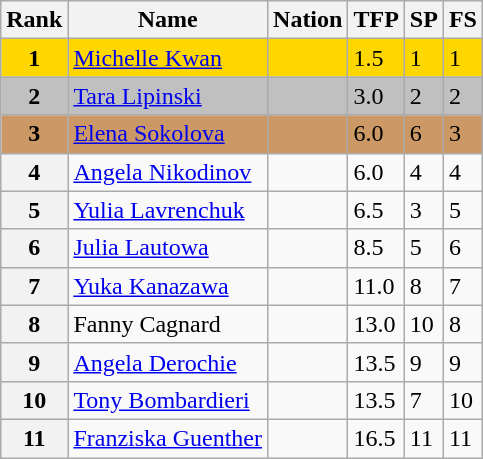<table class="wikitable">
<tr>
<th>Rank</th>
<th>Name</th>
<th>Nation</th>
<th>TFP</th>
<th>SP</th>
<th>FS</th>
</tr>
<tr bgcolor="gold">
<td align="center"><strong>1</strong></td>
<td><a href='#'>Michelle Kwan</a></td>
<td></td>
<td>1.5</td>
<td>1</td>
<td>1</td>
</tr>
<tr bgcolor="silver">
<td align="center"><strong>2</strong></td>
<td><a href='#'>Tara Lipinski</a></td>
<td></td>
<td>3.0</td>
<td>2</td>
<td>2</td>
</tr>
<tr bgcolor="cc9966">
<td align="center"><strong>3</strong></td>
<td><a href='#'>Elena Sokolova</a></td>
<td></td>
<td>6.0</td>
<td>6</td>
<td>3</td>
</tr>
<tr>
<th>4</th>
<td><a href='#'>Angela Nikodinov</a></td>
<td></td>
<td>6.0</td>
<td>4</td>
<td>4</td>
</tr>
<tr>
<th>5</th>
<td><a href='#'>Yulia Lavrenchuk</a></td>
<td></td>
<td>6.5</td>
<td>3</td>
<td>5</td>
</tr>
<tr>
<th>6</th>
<td><a href='#'>Julia Lautowa</a></td>
<td></td>
<td>8.5</td>
<td>5</td>
<td>6</td>
</tr>
<tr>
<th>7</th>
<td><a href='#'>Yuka Kanazawa</a></td>
<td></td>
<td>11.0</td>
<td>8</td>
<td>7</td>
</tr>
<tr>
<th>8</th>
<td>Fanny Cagnard</td>
<td></td>
<td>13.0</td>
<td>10</td>
<td>8</td>
</tr>
<tr>
<th>9</th>
<td><a href='#'>Angela Derochie</a></td>
<td></td>
<td>13.5</td>
<td>9</td>
<td>9</td>
</tr>
<tr>
<th>10</th>
<td><a href='#'>Tony Bombardieri</a></td>
<td></td>
<td>13.5</td>
<td>7</td>
<td>10</td>
</tr>
<tr>
<th>11</th>
<td><a href='#'>Franziska Guenther</a></td>
<td></td>
<td>16.5</td>
<td>11</td>
<td>11</td>
</tr>
</table>
